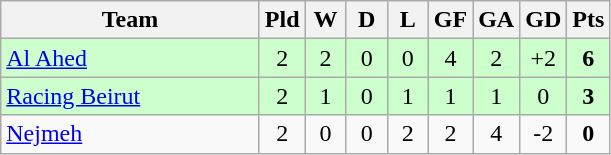<table class="wikitable" style="text-align: center;">
<tr>
<th width=165>Team</th>
<th width=20>Pld</th>
<th width=20>W</th>
<th width=20>D</th>
<th width=20>L</th>
<th width=20>GF</th>
<th width=20>GA</th>
<th width=20>GD</th>
<th width=20>Pts</th>
</tr>
<tr bgcolor = ccffcc>
<td style="text-align:left;"> <a href='#'>Al Ahed</a></td>
<td>2</td>
<td>2</td>
<td>0</td>
<td>0</td>
<td>4</td>
<td>2</td>
<td>+2</td>
<td><strong>6</strong></td>
</tr>
<tr bgcolor = ccffcc>
<td style="text-align:left;"> <a href='#'>Racing Beirut</a></td>
<td>2</td>
<td>1</td>
<td>0</td>
<td>1</td>
<td>1</td>
<td>1</td>
<td>0</td>
<td><strong>3</strong></td>
</tr>
<tr>
<td style="text-align:left;"> <a href='#'>Nejmeh</a></td>
<td>2</td>
<td>0</td>
<td>0</td>
<td>2</td>
<td>2</td>
<td>4</td>
<td>-2</td>
<td><strong>0</strong></td>
</tr>
</table>
